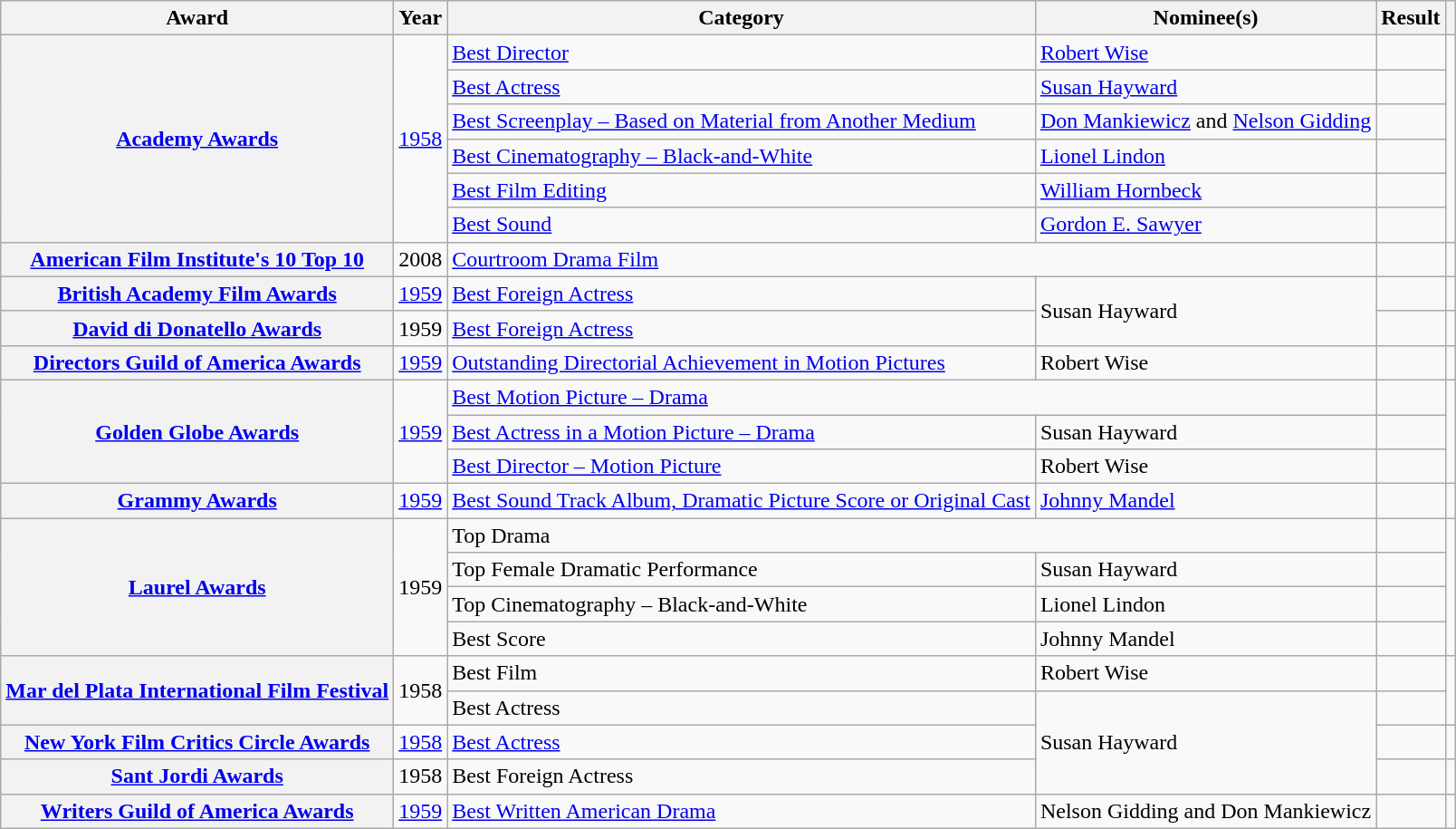<table class="wikitable plainrowheaders">
<tr>
<th>Award</th>
<th>Year</th>
<th>Category</th>
<th>Nominee(s)</th>
<th>Result</th>
<th></th>
</tr>
<tr>
<th scope="row" rowspan="6" style="text-align:center;"><a href='#'>Academy Awards</a></th>
<td rowspan="6"><a href='#'>1958</a></td>
<td><a href='#'>Best Director</a></td>
<td><a href='#'>Robert Wise</a></td>
<td></td>
<td style="text-align:center;" rowspan="6"></td>
</tr>
<tr>
<td><a href='#'>Best Actress</a></td>
<td><a href='#'>Susan Hayward</a></td>
<td></td>
</tr>
<tr>
<td><a href='#'>Best Screenplay – Based on Material from Another Medium</a></td>
<td><a href='#'>Don Mankiewicz</a> and <a href='#'>Nelson Gidding</a></td>
<td></td>
</tr>
<tr>
<td><a href='#'>Best Cinematography – Black-and-White</a></td>
<td><a href='#'>Lionel Lindon</a></td>
<td></td>
</tr>
<tr>
<td><a href='#'>Best Film Editing</a></td>
<td><a href='#'>William Hornbeck</a></td>
<td></td>
</tr>
<tr>
<td><a href='#'>Best Sound</a></td>
<td><a href='#'>Gordon E. Sawyer</a></td>
<td></td>
</tr>
<tr>
<th scope="row" style="text-align:center;"><a href='#'>American Film Institute's 10 Top 10</a></th>
<td>2008</td>
<td colspan="2"><a href='#'>Courtroom Drama Film</a></td>
<td></td>
<td style="text-align:center;"></td>
</tr>
<tr>
<th scope="row" style="text-align:center;"><a href='#'>British Academy Film Awards</a></th>
<td><a href='#'>1959</a></td>
<td><a href='#'>Best Foreign Actress</a></td>
<td rowspan="2">Susan Hayward</td>
<td></td>
<td style="text-align:center;"></td>
</tr>
<tr>
<th scope="row" style="text-align:center;"><a href='#'>David di Donatello Awards</a></th>
<td>1959</td>
<td><a href='#'>Best Foreign Actress</a></td>
<td></td>
<td style="text-align:center;"></td>
</tr>
<tr>
<th scope="row" style="text-align:center;"><a href='#'>Directors Guild of America Awards</a></th>
<td><a href='#'>1959</a></td>
<td><a href='#'>Outstanding Directorial Achievement in Motion Pictures</a></td>
<td>Robert Wise</td>
<td></td>
<td style="text-align:center;"></td>
</tr>
<tr>
<th scope="row" rowspan="3" style="text-align:center;"><a href='#'>Golden Globe Awards</a></th>
<td rowspan="3"><a href='#'>1959</a></td>
<td colspan="2"><a href='#'>Best Motion Picture – Drama</a></td>
<td></td>
<td rowspan="3" style="text-align:center;"></td>
</tr>
<tr>
<td><a href='#'>Best Actress in a Motion Picture – Drama</a></td>
<td>Susan Hayward</td>
<td></td>
</tr>
<tr>
<td><a href='#'>Best Director – Motion Picture</a></td>
<td>Robert Wise</td>
<td></td>
</tr>
<tr>
<th scope="row" style="text-align:center;"><a href='#'>Grammy Awards</a></th>
<td><a href='#'>1959</a></td>
<td><a href='#'>Best Sound Track Album, Dramatic Picture Score or Original Cast</a></td>
<td><a href='#'>Johnny Mandel</a></td>
<td></td>
<td style="text-align:center;"></td>
</tr>
<tr>
<th scope="row" rowspan="4" style="text-align:center;"><a href='#'>Laurel Awards</a></th>
<td rowspan="4">1959</td>
<td colspan="2">Top Drama</td>
<td></td>
<td style="text-align:center;" rowspan="4"></td>
</tr>
<tr>
<td>Top Female Dramatic Performance</td>
<td>Susan Hayward</td>
<td></td>
</tr>
<tr>
<td>Top Cinematography – Black-and-White</td>
<td>Lionel Lindon</td>
<td></td>
</tr>
<tr>
<td>Best Score</td>
<td>Johnny Mandel</td>
<td></td>
</tr>
<tr>
<th scope="row" rowspan="2" style="text-align:center;"><a href='#'>Mar del Plata International Film Festival</a></th>
<td rowspan="2">1958</td>
<td>Best Film</td>
<td>Robert Wise</td>
<td></td>
<td style="text-align:center;" rowspan="2"></td>
</tr>
<tr>
<td>Best Actress</td>
<td rowspan="3">Susan Hayward</td>
<td></td>
</tr>
<tr>
<th scope="row" style="text-align:center;"><a href='#'>New York Film Critics Circle Awards</a></th>
<td><a href='#'>1958</a></td>
<td><a href='#'>Best Actress</a></td>
<td></td>
<td style="text-align:center;"></td>
</tr>
<tr>
<th scope="row" style="text-align:center;"><a href='#'>Sant Jordi Awards</a></th>
<td>1958</td>
<td>Best Foreign Actress</td>
<td></td>
<td style="text-align:center;"></td>
</tr>
<tr>
<th scope="row" style="text-align:center;"><a href='#'>Writers Guild of America Awards</a></th>
<td><a href='#'>1959</a></td>
<td><a href='#'>Best Written American Drama</a></td>
<td>Nelson Gidding and Don Mankiewicz</td>
<td></td>
<td style="text-align:center;"></td>
</tr>
</table>
